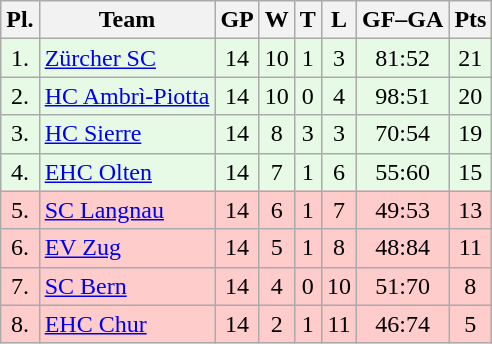<table class="wikitable">
<tr>
<th>Pl.</th>
<th>Team</th>
<th>GP</th>
<th>W</th>
<th>T</th>
<th>L</th>
<th>GF–GA</th>
<th>Pts</th>
</tr>
<tr align="center " bgcolor="#e6fae6">
<td>1.</td>
<td align="left"><a href='#'>Zürcher SC</a></td>
<td>14</td>
<td>10</td>
<td>1</td>
<td>3</td>
<td>81:52</td>
<td>21</td>
</tr>
<tr align="center "  bgcolor="#e6fae6">
<td>2.</td>
<td align="left"><a href='#'>HC Ambrì-Piotta</a></td>
<td>14</td>
<td>10</td>
<td>0</td>
<td>4</td>
<td>98:51</td>
<td>20</td>
</tr>
<tr align="center "  bgcolor="#e6fae6">
<td>3.</td>
<td align="left"><a href='#'>HC Sierre</a></td>
<td>14</td>
<td>8</td>
<td>3</td>
<td>3</td>
<td>70:54</td>
<td>19</td>
</tr>
<tr align="center "  bgcolor="#e6fae6">
<td>4.</td>
<td align="left"><a href='#'>EHC Olten</a></td>
<td>14</td>
<td>7</td>
<td>1</td>
<td>6</td>
<td>55:60</td>
<td>15</td>
</tr>
<tr align="center " bgcolor="#ffcccc">
<td>5.</td>
<td align="left"><a href='#'>SC Langnau</a></td>
<td>14</td>
<td>6</td>
<td>1</td>
<td>7</td>
<td>49:53</td>
<td>13</td>
</tr>
<tr align="center "  bgcolor="#ffcccc">
<td>6.</td>
<td align="left"><a href='#'>EV Zug</a></td>
<td>14</td>
<td>5</td>
<td>1</td>
<td>8</td>
<td>48:84</td>
<td>11</td>
</tr>
<tr align="center " bgcolor="#ffcccc">
<td>7.</td>
<td align="left"><a href='#'>SC Bern</a></td>
<td>14</td>
<td>4</td>
<td>0</td>
<td>10</td>
<td>51:70</td>
<td>8</td>
</tr>
<tr align="center "  bgcolor="#ffcccc">
<td>8.</td>
<td align="left"><a href='#'>EHC Chur</a></td>
<td>14</td>
<td>2</td>
<td>1</td>
<td>11</td>
<td>46:74</td>
<td>5</td>
</tr>
</table>
